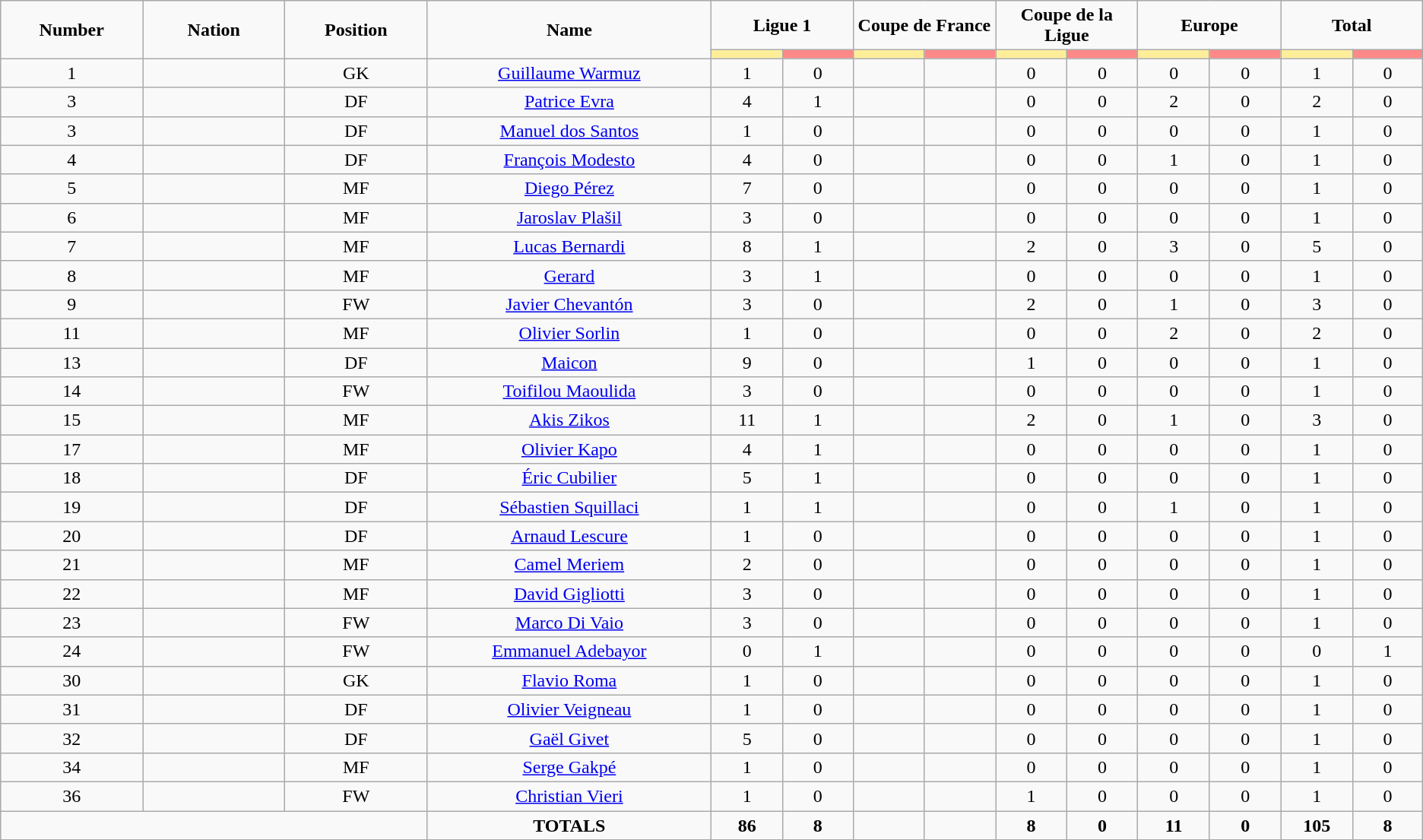<table class="wikitable" style="font-size: 100%; text-align: center;">
<tr>
<td rowspan="2" width="10%" align="center"><strong>Number</strong></td>
<td rowspan="2" width="10%" align="center"><strong>Nation</strong></td>
<td rowspan="2" width="10%" align="center"><strong>Position</strong></td>
<td rowspan="2" width="20%" align="center"><strong>Name</strong></td>
<td colspan="2" align="center"><strong>Ligue 1</strong></td>
<td colspan="2" align="center"><strong>Coupe de France</strong></td>
<td colspan="2" align="center"><strong>Coupe de la Ligue</strong></td>
<td colspan="2" align="center"><strong>Europe</strong></td>
<td colspan="2" align="center"><strong>Total</strong></td>
</tr>
<tr>
<th width=60 style="background: #FFEE99"></th>
<th width=60 style="background: #FF8888"></th>
<th width=60 style="background: #FFEE99"></th>
<th width=60 style="background: #FF8888"></th>
<th width=60 style="background: #FFEE99"></th>
<th width=60 style="background: #FF8888"></th>
<th width=60 style="background: #FFEE99"></th>
<th width=60 style="background: #FF8888"></th>
<th width=60 style="background: #FFEE99"></th>
<th width=60 style="background: #FF8888"></th>
</tr>
<tr>
<td>1</td>
<td></td>
<td>GK</td>
<td><a href='#'>Guillaume Warmuz</a></td>
<td>1</td>
<td>0</td>
<td></td>
<td></td>
<td>0</td>
<td>0</td>
<td>0</td>
<td>0</td>
<td>1</td>
<td>0</td>
</tr>
<tr>
<td>3</td>
<td></td>
<td>DF</td>
<td><a href='#'>Patrice Evra</a></td>
<td>4</td>
<td>1</td>
<td></td>
<td></td>
<td>0</td>
<td>0</td>
<td>2</td>
<td>0</td>
<td>2</td>
<td>0</td>
</tr>
<tr>
<td>3</td>
<td></td>
<td>DF</td>
<td><a href='#'>Manuel dos Santos</a></td>
<td>1</td>
<td>0</td>
<td></td>
<td></td>
<td>0</td>
<td>0</td>
<td>0</td>
<td>0</td>
<td>1</td>
<td>0</td>
</tr>
<tr>
<td>4</td>
<td></td>
<td>DF</td>
<td><a href='#'>François Modesto</a></td>
<td>4</td>
<td>0</td>
<td></td>
<td></td>
<td>0</td>
<td>0</td>
<td>1</td>
<td>0</td>
<td>1</td>
<td>0</td>
</tr>
<tr>
<td>5</td>
<td></td>
<td>MF</td>
<td><a href='#'>Diego Pérez</a></td>
<td>7</td>
<td>0</td>
<td></td>
<td></td>
<td>0</td>
<td>0</td>
<td>0</td>
<td>0</td>
<td>1</td>
<td>0</td>
</tr>
<tr>
<td>6</td>
<td></td>
<td>MF</td>
<td><a href='#'>Jaroslav Plašil</a></td>
<td>3</td>
<td>0</td>
<td></td>
<td></td>
<td>0</td>
<td>0</td>
<td>0</td>
<td>0</td>
<td>1</td>
<td>0</td>
</tr>
<tr>
<td>7</td>
<td></td>
<td>MF</td>
<td><a href='#'>Lucas Bernardi</a></td>
<td>8</td>
<td>1</td>
<td></td>
<td></td>
<td>2</td>
<td>0</td>
<td>3</td>
<td>0</td>
<td>5</td>
<td>0</td>
</tr>
<tr>
<td>8</td>
<td></td>
<td>MF</td>
<td><a href='#'>Gerard</a></td>
<td>3</td>
<td>1</td>
<td></td>
<td></td>
<td>0</td>
<td>0</td>
<td>0</td>
<td>0</td>
<td>1</td>
<td>0</td>
</tr>
<tr>
<td>9</td>
<td></td>
<td>FW</td>
<td><a href='#'>Javier Chevantón</a></td>
<td>3</td>
<td>0</td>
<td></td>
<td></td>
<td>2</td>
<td>0</td>
<td>1</td>
<td>0</td>
<td>3</td>
<td>0</td>
</tr>
<tr>
<td>11</td>
<td></td>
<td>MF</td>
<td><a href='#'>Olivier Sorlin</a></td>
<td>1</td>
<td>0</td>
<td></td>
<td></td>
<td>0</td>
<td>0</td>
<td>2</td>
<td>0</td>
<td>2</td>
<td>0</td>
</tr>
<tr>
<td>13</td>
<td></td>
<td>DF</td>
<td><a href='#'>Maicon</a></td>
<td>9</td>
<td>0</td>
<td></td>
<td></td>
<td>1</td>
<td>0</td>
<td>0</td>
<td>0</td>
<td>1</td>
<td>0</td>
</tr>
<tr>
<td>14</td>
<td></td>
<td>FW</td>
<td><a href='#'>Toifilou Maoulida</a></td>
<td>3</td>
<td>0</td>
<td></td>
<td></td>
<td>0</td>
<td>0</td>
<td>0</td>
<td>0</td>
<td>1</td>
<td>0</td>
</tr>
<tr>
<td>15</td>
<td></td>
<td>MF</td>
<td><a href='#'>Akis Zikos</a></td>
<td>11</td>
<td>1</td>
<td></td>
<td></td>
<td>2</td>
<td>0</td>
<td>1</td>
<td>0</td>
<td>3</td>
<td>0</td>
</tr>
<tr>
<td>17</td>
<td></td>
<td>MF</td>
<td><a href='#'>Olivier Kapo</a></td>
<td>4</td>
<td>1</td>
<td></td>
<td></td>
<td>0</td>
<td>0</td>
<td>0</td>
<td>0</td>
<td>1</td>
<td>0</td>
</tr>
<tr>
<td>18</td>
<td></td>
<td>DF</td>
<td><a href='#'>Éric Cubilier</a></td>
<td>5</td>
<td>1</td>
<td></td>
<td></td>
<td>0</td>
<td>0</td>
<td>0</td>
<td>0</td>
<td>1</td>
<td>0</td>
</tr>
<tr>
<td>19</td>
<td></td>
<td>DF</td>
<td><a href='#'>Sébastien Squillaci</a></td>
<td>1</td>
<td>1</td>
<td></td>
<td></td>
<td>0</td>
<td>0</td>
<td>1</td>
<td>0</td>
<td>1</td>
<td>0</td>
</tr>
<tr>
<td>20</td>
<td></td>
<td>DF</td>
<td><a href='#'>Arnaud Lescure</a></td>
<td>1</td>
<td>0</td>
<td></td>
<td></td>
<td>0</td>
<td>0</td>
<td>0</td>
<td>0</td>
<td>1</td>
<td>0</td>
</tr>
<tr>
<td>21</td>
<td></td>
<td>MF</td>
<td><a href='#'>Camel Meriem</a></td>
<td>2</td>
<td>0</td>
<td></td>
<td></td>
<td>0</td>
<td>0</td>
<td>0</td>
<td>0</td>
<td>1</td>
<td>0</td>
</tr>
<tr>
<td>22</td>
<td></td>
<td>MF</td>
<td><a href='#'>David Gigliotti</a></td>
<td>3</td>
<td>0</td>
<td></td>
<td></td>
<td>0</td>
<td>0</td>
<td>0</td>
<td>0</td>
<td>1</td>
<td>0</td>
</tr>
<tr>
<td>23</td>
<td></td>
<td>FW</td>
<td><a href='#'>Marco Di Vaio</a></td>
<td>3</td>
<td>0</td>
<td></td>
<td></td>
<td>0</td>
<td>0</td>
<td>0</td>
<td>0</td>
<td>1</td>
<td>0</td>
</tr>
<tr>
<td>24</td>
<td></td>
<td>FW</td>
<td><a href='#'>Emmanuel Adebayor</a></td>
<td>0</td>
<td>1</td>
<td></td>
<td></td>
<td>0</td>
<td>0</td>
<td>0</td>
<td>0</td>
<td>0</td>
<td>1</td>
</tr>
<tr>
<td>30</td>
<td></td>
<td>GK</td>
<td><a href='#'>Flavio Roma</a></td>
<td>1</td>
<td>0</td>
<td></td>
<td></td>
<td>0</td>
<td>0</td>
<td>0</td>
<td>0</td>
<td>1</td>
<td>0</td>
</tr>
<tr>
<td>31</td>
<td></td>
<td>DF</td>
<td><a href='#'>Olivier Veigneau</a></td>
<td>1</td>
<td>0</td>
<td></td>
<td></td>
<td>0</td>
<td>0</td>
<td>0</td>
<td>0</td>
<td>1</td>
<td>0</td>
</tr>
<tr>
<td>32</td>
<td></td>
<td>DF</td>
<td><a href='#'>Gaël Givet</a></td>
<td>5</td>
<td>0</td>
<td></td>
<td></td>
<td>0</td>
<td>0</td>
<td>0</td>
<td>0</td>
<td>1</td>
<td>0</td>
</tr>
<tr>
<td>34</td>
<td></td>
<td>MF</td>
<td><a href='#'>Serge Gakpé</a></td>
<td>1</td>
<td>0</td>
<td></td>
<td></td>
<td>0</td>
<td>0</td>
<td>0</td>
<td>0</td>
<td>1</td>
<td>0</td>
</tr>
<tr>
<td>36</td>
<td></td>
<td>FW</td>
<td><a href='#'>Christian Vieri</a></td>
<td>1</td>
<td>0</td>
<td></td>
<td></td>
<td>1</td>
<td>0</td>
<td>0</td>
<td>0</td>
<td>1</td>
<td>0</td>
</tr>
<tr>
<td colspan="3"></td>
<td><strong>TOTALS</strong></td>
<td><strong>86</strong></td>
<td><strong>8</strong></td>
<td><strong> </strong></td>
<td><strong> </strong></td>
<td><strong>8</strong></td>
<td><strong>0</strong></td>
<td><strong>11</strong></td>
<td><strong>0</strong></td>
<td><strong>105</strong></td>
<td><strong>8</strong></td>
</tr>
</table>
